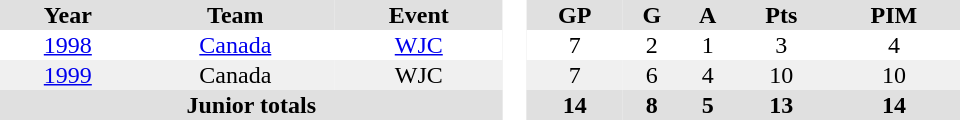<table border="0" cellpadding="1" cellspacing="0" style="text-align:center; width:40em">
<tr ALIGN="center" bgcolor="#e0e0e0">
<th>Year</th>
<th>Team</th>
<th>Event</th>
<th rowspan="99" bgcolor="#ffffff"> </th>
<th>GP</th>
<th>G</th>
<th>A</th>
<th>Pts</th>
<th>PIM</th>
</tr>
<tr>
<td><a href='#'>1998</a></td>
<td><a href='#'>Canada</a></td>
<td><a href='#'>WJC</a></td>
<td>7</td>
<td>2</td>
<td>1</td>
<td>3</td>
<td>4</td>
</tr>
<tr bgcolor="#f0f0f0">
<td><a href='#'>1999</a></td>
<td>Canada</td>
<td>WJC</td>
<td>7</td>
<td>6</td>
<td>4</td>
<td>10</td>
<td>10</td>
</tr>
<tr bgcolor="#e0e0e0">
<th colspan="3">Junior totals</th>
<th>14</th>
<th>8</th>
<th>5</th>
<th>13</th>
<th>14</th>
</tr>
</table>
